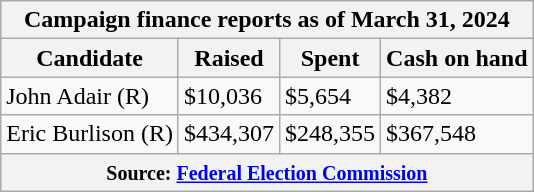<table class="wikitable sortable">
<tr>
<th colspan=4>Campaign finance reports as of March 31, 2024</th>
</tr>
<tr style="text-align:center;">
<th>Candidate</th>
<th>Raised</th>
<th>Spent</th>
<th>Cash on hand</th>
</tr>
<tr>
<td>John Adair (R)</td>
<td>$10,036</td>
<td>$5,654</td>
<td>$4,382</td>
</tr>
<tr>
<td>Eric Burlison (R)</td>
<td>$434,307</td>
<td>$248,355</td>
<td>$367,548</td>
</tr>
<tr>
<th colspan="4"><small>Source: <a href='#'>Federal Election Commission</a></small></th>
</tr>
</table>
